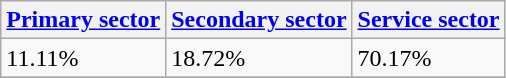<table class="wikitable" border="1">
<tr>
<th><a href='#'>Primary sector</a></th>
<th><a href='#'>Secondary sector</a></th>
<th><a href='#'>Service sector</a></th>
</tr>
<tr>
<td>11.11%</td>
<td>18.72%</td>
<td>70.17%</td>
</tr>
<tr>
</tr>
</table>
